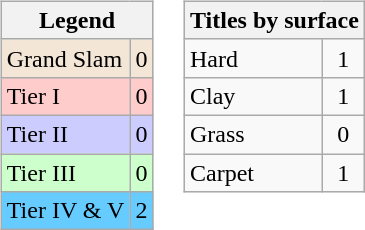<table>
<tr valign=top>
<td><br><table class="wikitable sortable mw-collapsible mw-collapsed">
<tr>
<th colspan=2>Legend</th>
</tr>
<tr style="background:#f3e6d7;">
<td>Grand Slam</td>
<td align="center">0</td>
</tr>
<tr style="background:#fcc;">
<td>Tier I</td>
<td align="center">0</td>
</tr>
<tr style="background:#ccf;">
<td>Tier II</td>
<td align="center">0</td>
</tr>
<tr style="background:#cfc;">
<td>Tier III</td>
<td align="center">0</td>
</tr>
<tr style="background:#6cf;">
<td>Tier IV & V</td>
<td align="center">2</td>
</tr>
</table>
</td>
<td><br><table class="wikitable sortable mw-collapsible mw-collapsed">
<tr>
<th colspan=2>Titles by surface</th>
</tr>
<tr>
<td>Hard</td>
<td align="center">1</td>
</tr>
<tr>
<td>Clay</td>
<td align="center">1</td>
</tr>
<tr>
<td>Grass</td>
<td align="center">0</td>
</tr>
<tr>
<td>Carpet</td>
<td align="center">1</td>
</tr>
</table>
</td>
</tr>
</table>
